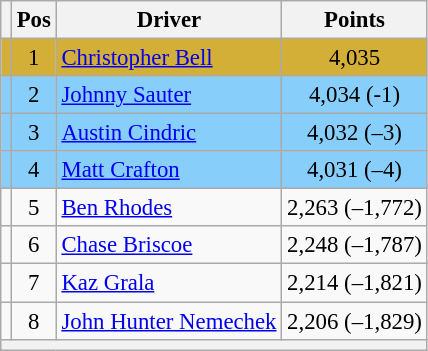<table class="wikitable" style="font-size: 95%;">
<tr>
<th></th>
<th>Pos</th>
<th>Driver</th>
<th>Points</th>
</tr>
<tr style="background:#D4AF37;">
<td align="left"></td>
<td style="text-align:center;">1</td>
<td><a href='#'>Christopher Bell</a></td>
<td style="text-align:center;">4,035</td>
</tr>
<tr style="background:#87CEFA;">
<td align="left"></td>
<td style="text-align:center;">2</td>
<td><a href='#'>Johnny Sauter</a></td>
<td style="text-align:center;">4,034 (-1)</td>
</tr>
<tr style="background:#87CEFA;">
<td align="left"></td>
<td style="text-align:center;">3</td>
<td><a href='#'>Austin Cindric</a></td>
<td style="text-align:center;">4,032 (–3)</td>
</tr>
<tr style="background:#87CEFA;">
<td align="left"></td>
<td style="text-align:center;">4</td>
<td><a href='#'>Matt Crafton</a></td>
<td style="text-align:center;">4,031 (–4)</td>
</tr>
<tr>
<td align="left"></td>
<td style="text-align:center;">5</td>
<td><a href='#'>Ben Rhodes</a></td>
<td style="text-align:center;">2,263 (–1,772)</td>
</tr>
<tr>
<td align="left"></td>
<td style="text-align:center;">6</td>
<td><a href='#'>Chase Briscoe</a></td>
<td style="text-align:center;">2,248 (–1,787)</td>
</tr>
<tr>
<td align="left"></td>
<td style="text-align:center;">7</td>
<td><a href='#'>Kaz Grala</a></td>
<td style="text-align:center;">2,214 (–1,821)</td>
</tr>
<tr>
<td align="left"></td>
<td style="text-align:center;">8</td>
<td><a href='#'>John Hunter Nemechek</a></td>
<td style="text-align:center;">2,206 (–1,829)</td>
</tr>
<tr class="sortbottom">
<th colspan="9"></th>
</tr>
</table>
